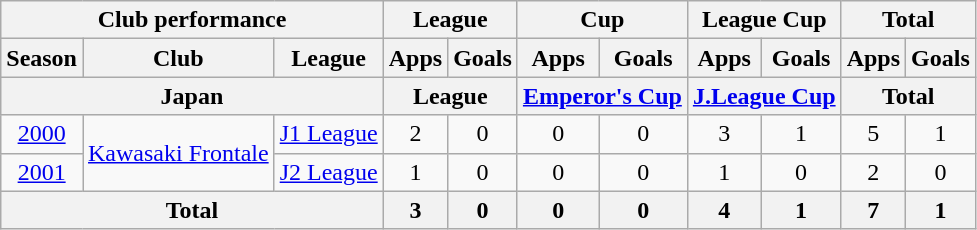<table class="wikitable" style="text-align:center;">
<tr>
<th colspan=3>Club performance</th>
<th colspan=2>League</th>
<th colspan=2>Cup</th>
<th colspan=2>League Cup</th>
<th colspan=2>Total</th>
</tr>
<tr>
<th>Season</th>
<th>Club</th>
<th>League</th>
<th>Apps</th>
<th>Goals</th>
<th>Apps</th>
<th>Goals</th>
<th>Apps</th>
<th>Goals</th>
<th>Apps</th>
<th>Goals</th>
</tr>
<tr>
<th colspan=3>Japan</th>
<th colspan=2>League</th>
<th colspan=2><a href='#'>Emperor's Cup</a></th>
<th colspan=2><a href='#'>J.League Cup</a></th>
<th colspan=2>Total</th>
</tr>
<tr>
<td><a href='#'>2000</a></td>
<td rowspan="2"><a href='#'>Kawasaki Frontale</a></td>
<td><a href='#'>J1 League</a></td>
<td>2</td>
<td>0</td>
<td>0</td>
<td>0</td>
<td>3</td>
<td>1</td>
<td>5</td>
<td>1</td>
</tr>
<tr>
<td><a href='#'>2001</a></td>
<td><a href='#'>J2 League</a></td>
<td>1</td>
<td>0</td>
<td>0</td>
<td>0</td>
<td>1</td>
<td>0</td>
<td>2</td>
<td>0</td>
</tr>
<tr>
<th colspan=3>Total</th>
<th>3</th>
<th>0</th>
<th>0</th>
<th>0</th>
<th>4</th>
<th>1</th>
<th>7</th>
<th>1</th>
</tr>
</table>
